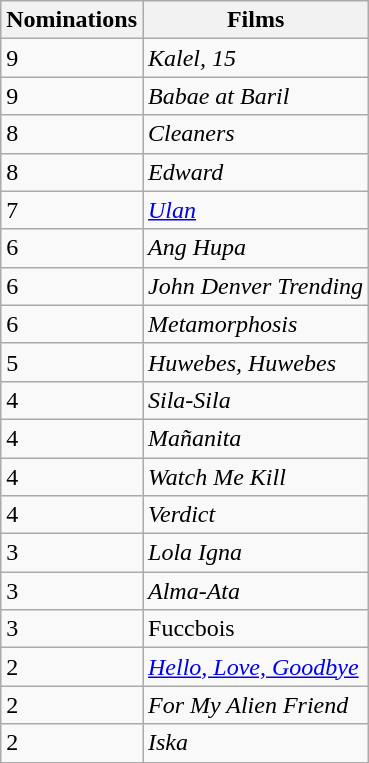<table class="wikitable">
<tr>
<th>Nominations</th>
<th>Films</th>
</tr>
<tr>
<td>9</td>
<td><em>Kalel, 15</em></td>
</tr>
<tr>
<td>9</td>
<td><em>Babae at Baril</em></td>
</tr>
<tr>
<td>8</td>
<td><em>Cleaners</em></td>
</tr>
<tr>
<td>8</td>
<td><em>Edward</em></td>
</tr>
<tr>
<td>7</td>
<td><em><a href='#'>Ulan</a></em></td>
</tr>
<tr>
<td>6</td>
<td><em>Ang Hupa</em></td>
</tr>
<tr>
<td>6</td>
<td><em>John Denver Trending</em></td>
</tr>
<tr>
<td>6</td>
<td><em>Metamorphosis</em></td>
</tr>
<tr>
<td>5</td>
<td><em>Huwebes, Huwebes</em></td>
</tr>
<tr>
<td>4</td>
<td><em>Sila-Sila</em></td>
</tr>
<tr>
<td>4</td>
<td><em>Mañanita</em></td>
</tr>
<tr>
<td>4</td>
<td><em>Watch Me Kill</em></td>
</tr>
<tr>
<td>4</td>
<td><em>Verdict</em></td>
</tr>
<tr>
<td>3</td>
<td><em>Lola Igna</em></td>
</tr>
<tr>
<td>3</td>
<td><em>Alma-Ata</em></td>
</tr>
<tr>
<td>3</td>
<td>Fuccbois</td>
</tr>
<tr>
<td>2</td>
<td><em><a href='#'>Hello, Love, Goodbye</a></em></td>
</tr>
<tr>
<td>2</td>
<td><em>For My Alien Friend</em></td>
</tr>
<tr>
<td>2</td>
<td><em>Iska</em></td>
</tr>
</table>
